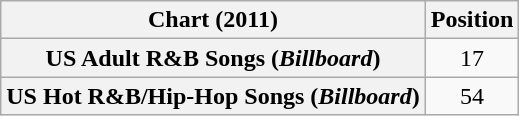<table class="wikitable sortable plainrowheaders">
<tr>
<th scope="col">Chart (2011)</th>
<th scope="col">Position</th>
</tr>
<tr>
<th scope="row">US Adult R&B Songs (<em>Billboard</em>)</th>
<td align="center">17</td>
</tr>
<tr>
<th scope="row">US Hot R&B/Hip-Hop Songs (<em>Billboard</em>)</th>
<td align="center">54</td>
</tr>
</table>
